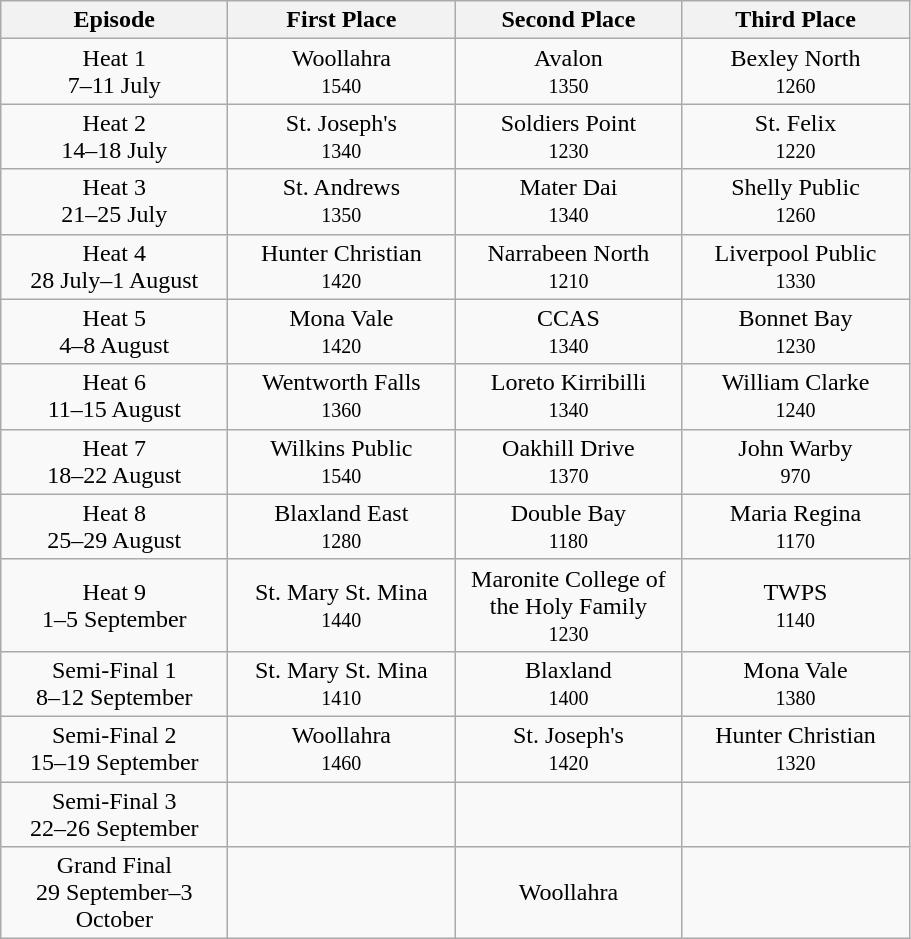<table class="wikitable">
<tr>
<th width=144>Episode</th>
<th width=144>First Place</th>
<th width=144>Second Place</th>
<th width=144>Third Place</th>
</tr>
<tr>
<td align=center>Heat 1<br>7–11 July</td>
<td align=center>Woollahra<br><small>1540</small></td>
<td align=center>Avalon<br><small>1350</small></td>
<td align=center>Bexley North<br><small>1260</small></td>
</tr>
<tr>
<td align=center>Heat 2<br>14–18 July</td>
<td align=center>St. Joseph's<br><small>1340</small></td>
<td align=center>Soldiers Point<br><small>1230</small></td>
<td align=center>St. Felix<br><small>1220</small></td>
</tr>
<tr>
<td align=center>Heat 3<br>21–25 July</td>
<td align=center>St. Andrews<br><small>1350</small></td>
<td align=center>Mater Dai<br><small>1340</small></td>
<td align=center>Shelly Public<br><small>1260</small></td>
</tr>
<tr>
<td align=center>Heat 4<br>28 July–1 August</td>
<td align=center>Hunter Christian<br><small>1420</small></td>
<td align=center>Narrabeen North<br><small>1210</small></td>
<td align=center>Liverpool Public<br><small>1330</small></td>
</tr>
<tr>
<td align=center>Heat 5<br>4–8 August</td>
<td align=center>Mona Vale <br><small>1420</small></td>
<td align=center>CCAS<br><small>1340</small></td>
<td align=center>Bonnet Bay<br><small>1230</small></td>
</tr>
<tr>
<td align=center>Heat 6<br>11–15 August</td>
<td align=center>Wentworth Falls<br><small>1360</small></td>
<td align=center>Loreto Kirribilli<br><small>1340</small></td>
<td align=center>William Clarke<br><small>1240</small></td>
</tr>
<tr>
<td align=center>Heat 7<br>18–22 August</td>
<td align=center>Wilkins Public<br><small>1540</small></td>
<td align=center>Oakhill Drive<br><small>1370</small></td>
<td align=center>John Warby<br><small>970</small></td>
</tr>
<tr>
<td align=center>Heat 8<br>25–29 August</td>
<td align=center>Blaxland East<br><small>1280</small></td>
<td align=center>Double Bay<br><small>1180</small></td>
<td align=center>Maria Regina<br><small>1170</small></td>
</tr>
<tr>
<td align=center>Heat 9<br>1–5 September</td>
<td align=center>St. Mary St. Mina<br><small>1440</small></td>
<td align=center>Maronite College of the Holy Family<br><small>1230</small></td>
<td align=center>TWPS<br><small>1140</small></td>
</tr>
<tr>
<td align=center>Semi-Final 1<br>8–12 September</td>
<td align=center>St. Mary St. Mina<br><small>1410</small></td>
<td align=center>Blaxland<br><small>1400</small></td>
<td align=center>Mona Vale<br><small>1380</small></td>
</tr>
<tr>
<td align=center>Semi-Final 2<br>15–19 September</td>
<td align=center>Woollahra<br><small>1460</small></td>
<td align=center>St. Joseph's<br><small>1420</small></td>
<td align=center>Hunter Christian<br><small>1320</small></td>
</tr>
<tr>
<td align=center>Semi-Final 3<br>22–26 September</td>
<td></td>
<td></td>
<td></td>
</tr>
<tr>
<td align=center>Grand Final<br>29 September–3 October</td>
<td></td>
<td align=center>Woollahra</td>
<td></td>
</tr>
</table>
